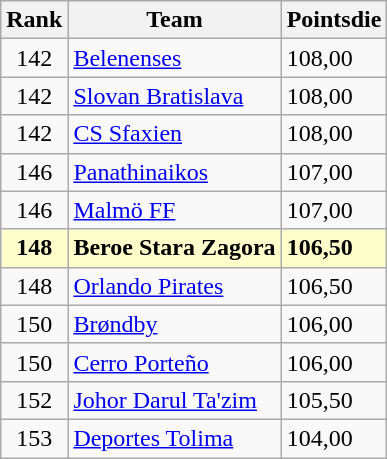<table class="wikitable" style="text-align: center;">
<tr>
<th>Rank</th>
<th>Team</th>
<th>Pointsdie</th>
</tr>
<tr>
<td>142</td>
<td align=left> <a href='#'>Belenenses</a></td>
<td align=left>108,00</td>
</tr>
<tr>
<td>142</td>
<td align=left> <a href='#'>Slovan Bratislava</a></td>
<td align=left>108,00</td>
</tr>
<tr>
<td>142</td>
<td align=left> <a href='#'>CS Sfaxien</a></td>
<td align=left>108,00</td>
</tr>
<tr>
<td>146</td>
<td align=left> <a href='#'>Panathinaikos</a></td>
<td align=left>107,00</td>
</tr>
<tr>
<td>146</td>
<td align=left> <a href='#'>Malmö FF</a></td>
<td align=left>107,00</td>
</tr>
<tr style="background:#ffc;">
<td><strong>148</strong></td>
<td align=left> <strong>Beroe Stara Zagora</strong></td>
<td align=left><strong>106,50</strong></td>
</tr>
<tr>
<td>148</td>
<td align=left> <a href='#'>Orlando Pirates</a></td>
<td align=left>106,50</td>
</tr>
<tr>
<td>150</td>
<td align=left> <a href='#'>Brøndby</a></td>
<td align=left>106,00</td>
</tr>
<tr>
<td>150</td>
<td align=left> <a href='#'>Cerro Porteño</a></td>
<td align=left>106,00</td>
</tr>
<tr>
<td>152</td>
<td align=left> <a href='#'>Johor Darul Ta'zim</a></td>
<td align=left>105,50</td>
</tr>
<tr>
<td>153</td>
<td align=left> <a href='#'>Deportes Tolima</a></td>
<td align=left>104,00</td>
</tr>
</table>
